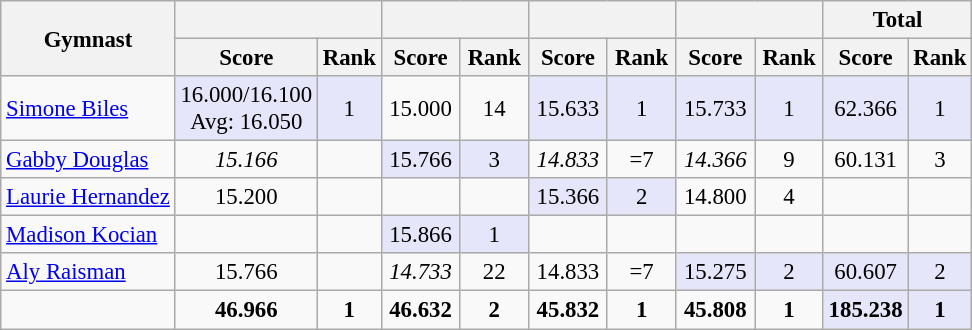<table class="wikitable sortable" style="text-align:center; font-size:95%">
<tr>
<th rowspan=2>Gymnast</th>
<th style="width:6em" colspan=2></th>
<th style="width:6em" colspan=2></th>
<th style="width:6em" colspan=2></th>
<th style="width:6em" colspan=2></th>
<th style="width:6em" colspan=2>Total</th>
</tr>
<tr>
<th>Score</th>
<th>Rank</th>
<th>Score</th>
<th>Rank</th>
<th>Score</th>
<th>Rank</th>
<th>Score</th>
<th>Rank</th>
<th>Score</th>
<th>Rank</th>
</tr>
<tr>
<td align=left><a href='#'>Simone Biles</a></td>
<td bgcolor=lavender>16.000/16.100 <br> Avg: 16.050</td>
<td bgcolor=lavender>1</td>
<td>15.000</td>
<td>14</td>
<td bgcolor=lavender>15.633</td>
<td bgcolor=lavender>1</td>
<td bgcolor=lavender>15.733</td>
<td bgcolor=lavender>1</td>
<td bgcolor=lavender>62.366</td>
<td bgcolor=lavender>1</td>
</tr>
<tr>
<td align=left><a href='#'>Gabby Douglas</a></td>
<td><em>15.166</em></td>
<td></td>
<td bgcolor=lavender>15.766</td>
<td bgcolor=lavender>3</td>
<td><em>14.833</em></td>
<td>=7</td>
<td><em>14.366</em></td>
<td>9</td>
<td>60.131</td>
<td>3</td>
</tr>
<tr>
<td align=left><a href='#'>Laurie Hernandez</a></td>
<td>15.200</td>
<td></td>
<td></td>
<td></td>
<td bgcolor=lavender>15.366</td>
<td bgcolor=lavender>2</td>
<td>14.800</td>
<td>4</td>
<td></td>
<td></td>
</tr>
<tr>
<td align=left><a href='#'>Madison Kocian</a></td>
<td></td>
<td></td>
<td bgcolor=lavender>15.866</td>
<td bgcolor=lavender>1</td>
<td></td>
<td></td>
<td></td>
<td></td>
<td></td>
<td></td>
</tr>
<tr>
<td align=left><a href='#'>Aly Raisman</a></td>
<td>15.766</td>
<td></td>
<td><em>14.733</em></td>
<td>22</td>
<td>14.833</td>
<td>=7</td>
<td bgcolor=lavender>15.275</td>
<td bgcolor=lavender>2</td>
<td bgcolor=lavender>60.607</td>
<td bgcolor=lavender>2</td>
</tr>
<tr>
<td align=left></td>
<td><strong>46.966</strong></td>
<td><strong>1</strong></td>
<td><strong>46.632</strong></td>
<td><strong>2</strong></td>
<td><strong>45.832</strong></td>
<td><strong>1</strong></td>
<td><strong>45.808</strong></td>
<td><strong>1</strong></td>
<td bgcolor=lavender><strong>185.238</strong></td>
<td bgcolor=lavender><strong>1</strong></td>
</tr>
</table>
